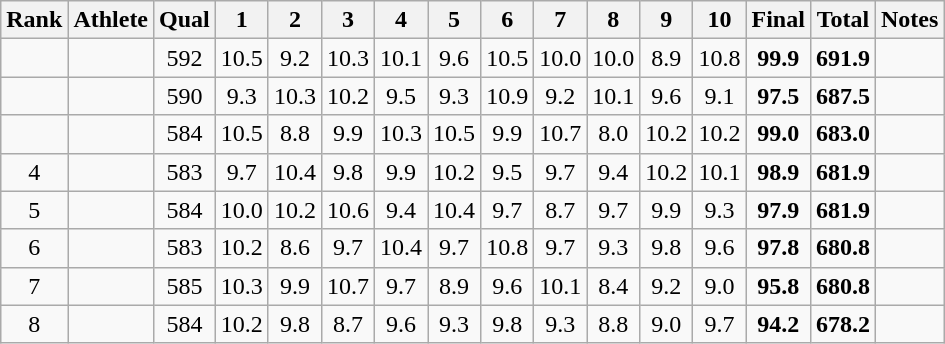<table class="wikitable sortable">
<tr>
<th>Rank</th>
<th>Athlete</th>
<th>Qual</th>
<th class="unsortable" style="width: 28px">1</th>
<th class="unsortable" style="width: 28px">2</th>
<th class="unsortable" style="width: 28px">3</th>
<th class="unsortable" style="width: 28px">4</th>
<th class="unsortable" style="width: 28px">5</th>
<th class="unsortable" style="width: 28px">6</th>
<th class="unsortable" style="width: 28px">7</th>
<th class="unsortable" style="width: 28px">8</th>
<th class="unsortable" style="width: 28px">9</th>
<th class="unsortable" style="width: 28px">10</th>
<th>Final</th>
<th>Total</th>
<th class="unsortable">Notes</th>
</tr>
<tr>
<td align="center"></td>
<td></td>
<td align="center">592</td>
<td align="center">10.5</td>
<td align="center">9.2</td>
<td align="center">10.3</td>
<td align="center">10.1</td>
<td align="center">9.6</td>
<td align="center">10.5</td>
<td align="center">10.0</td>
<td align="center">10.0</td>
<td align="center">8.9</td>
<td align="center">10.8</td>
<td align="center"><strong>99.9</strong></td>
<td align="center"><strong>691.9</strong></td>
<td align="center"></td>
</tr>
<tr>
<td align="center"></td>
<td></td>
<td align="center">590</td>
<td align="center">9.3</td>
<td align="center">10.3</td>
<td align="center">10.2</td>
<td align="center">9.5</td>
<td align="center">9.3</td>
<td align="center">10.9</td>
<td align="center">9.2</td>
<td align="center">10.1</td>
<td align="center">9.6</td>
<td align="center">9.1</td>
<td align="center"><strong>97.5</strong></td>
<td align="center"><strong>687.5</strong></td>
<td align="center"></td>
</tr>
<tr>
<td align="center"></td>
<td></td>
<td align="center">584</td>
<td align="center">10.5</td>
<td align="center">8.8</td>
<td align="center">9.9</td>
<td align="center">10.3</td>
<td align="center">10.5</td>
<td align="center">9.9</td>
<td align="center">10.7</td>
<td align="center">8.0</td>
<td align="center">10.2</td>
<td align="center">10.2</td>
<td align="center"><strong>99.0</strong></td>
<td align="center"><strong>683.0</strong></td>
<td align="center"></td>
</tr>
<tr>
<td align="center">4</td>
<td></td>
<td align="center">583</td>
<td align="center">9.7</td>
<td align="center">10.4</td>
<td align="center">9.8</td>
<td align="center">9.9</td>
<td align="center">10.2</td>
<td align="center">9.5</td>
<td align="center">9.7</td>
<td align="center">9.4</td>
<td align="center">10.2</td>
<td align="center">10.1</td>
<td align="center"><strong>98.9</strong></td>
<td align="center"><strong>681.9</strong></td>
<td align="center"></td>
</tr>
<tr>
<td align="center">5</td>
<td></td>
<td align="center">584</td>
<td align="center">10.0</td>
<td align="center">10.2</td>
<td align="center">10.6</td>
<td align="center">9.4</td>
<td align="center">10.4</td>
<td align="center">9.7</td>
<td align="center">8.7</td>
<td align="center">9.7</td>
<td align="center">9.9</td>
<td align="center">9.3</td>
<td align="center"><strong>97.9</strong></td>
<td align="center"><strong>681.9</strong></td>
<td align="center"></td>
</tr>
<tr>
<td align="center">6</td>
<td></td>
<td align="center">583</td>
<td align="center">10.2</td>
<td align="center">8.6</td>
<td align="center">9.7</td>
<td align="center">10.4</td>
<td align="center">9.7</td>
<td align="center">10.8</td>
<td align="center">9.7</td>
<td align="center">9.3</td>
<td align="center">9.8</td>
<td align="center">9.6</td>
<td align="center"><strong>97.8</strong></td>
<td align="center"><strong>680.8</strong></td>
<td align="center"></td>
</tr>
<tr>
<td align="center">7</td>
<td></td>
<td align="center">585</td>
<td align="center">10.3</td>
<td align="center">9.9</td>
<td align="center">10.7</td>
<td align="center">9.7</td>
<td align="center">8.9</td>
<td align="center">9.6</td>
<td align="center">10.1</td>
<td align="center">8.4</td>
<td align="center">9.2</td>
<td align="center">9.0</td>
<td align="center"><strong>95.8</strong></td>
<td align="center"><strong>680.8</strong></td>
<td align="center"></td>
</tr>
<tr>
<td align="center">8</td>
<td></td>
<td align="center">584</td>
<td align="center">10.2</td>
<td align="center">9.8</td>
<td align="center">8.7</td>
<td align="center">9.6</td>
<td align="center">9.3</td>
<td align="center">9.8</td>
<td align="center">9.3</td>
<td align="center">8.8</td>
<td align="center">9.0</td>
<td align="center">9.7</td>
<td align="center"><strong>94.2</strong></td>
<td align="center"><strong>678.2</strong></td>
<td align="center"></td>
</tr>
</table>
